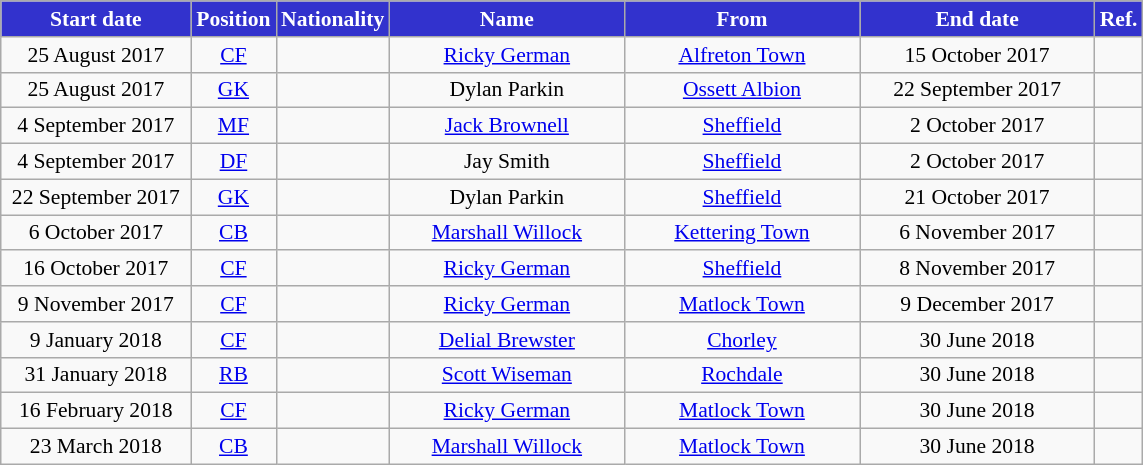<table class="wikitable"  style="text-align:center; font-size:90%; ">
<tr>
<th style="background:#3232CD; color:white; width:120px;">Start date</th>
<th style="background:#3232CD; color:white; width:50px;">Position</th>
<th style="background:#3232CD; color:white; width:50px;">Nationality</th>
<th style="background:#3232CD; color:white; width:150px;">Name</th>
<th style="background:#3232CD; color:white; width:150px;">From</th>
<th style="background:#3232CD; color:white; width:150px;">End date</th>
<th style="background:#3232CD; color:white; width:25px;">Ref.</th>
</tr>
<tr>
<td>25 August 2017</td>
<td><a href='#'>CF</a></td>
<td></td>
<td><a href='#'>Ricky German</a></td>
<td><a href='#'>Alfreton Town</a></td>
<td>15 October 2017</td>
<td></td>
</tr>
<tr>
<td>25 August 2017</td>
<td><a href='#'>GK</a></td>
<td></td>
<td>Dylan Parkin</td>
<td><a href='#'>Ossett Albion</a></td>
<td>22 September 2017</td>
<td></td>
</tr>
<tr>
<td>4 September 2017</td>
<td><a href='#'>MF</a></td>
<td></td>
<td><a href='#'>Jack Brownell</a></td>
<td><a href='#'>Sheffield</a></td>
<td>2 October 2017</td>
<td></td>
</tr>
<tr>
<td>4 September 2017</td>
<td><a href='#'>DF</a></td>
<td></td>
<td>Jay Smith</td>
<td><a href='#'>Sheffield</a></td>
<td>2 October 2017</td>
<td></td>
</tr>
<tr>
<td>22 September 2017</td>
<td><a href='#'>GK</a></td>
<td></td>
<td>Dylan Parkin</td>
<td><a href='#'>Sheffield</a></td>
<td>21 October 2017</td>
<td></td>
</tr>
<tr>
<td>6 October 2017</td>
<td><a href='#'>CB</a></td>
<td></td>
<td><a href='#'>Marshall Willock</a></td>
<td><a href='#'>Kettering Town</a></td>
<td>6 November 2017</td>
<td></td>
</tr>
<tr>
<td>16 October 2017</td>
<td><a href='#'>CF</a></td>
<td></td>
<td><a href='#'>Ricky German</a></td>
<td><a href='#'>Sheffield</a></td>
<td>8 November 2017</td>
<td></td>
</tr>
<tr>
<td>9 November 2017</td>
<td><a href='#'>CF</a></td>
<td></td>
<td><a href='#'>Ricky German</a></td>
<td><a href='#'>Matlock Town</a></td>
<td>9 December 2017</td>
<td></td>
</tr>
<tr>
<td>9 January 2018</td>
<td><a href='#'>CF</a></td>
<td></td>
<td><a href='#'>Delial Brewster</a></td>
<td><a href='#'>Chorley</a></td>
<td>30 June 2018</td>
<td></td>
</tr>
<tr>
<td>31 January 2018</td>
<td><a href='#'>RB</a></td>
<td></td>
<td><a href='#'>Scott Wiseman</a></td>
<td><a href='#'>Rochdale</a></td>
<td>30 June 2018</td>
<td></td>
</tr>
<tr>
<td>16 February 2018</td>
<td><a href='#'>CF</a></td>
<td></td>
<td><a href='#'>Ricky German</a></td>
<td><a href='#'>Matlock Town</a></td>
<td>30 June 2018</td>
<td></td>
</tr>
<tr>
<td>23 March 2018</td>
<td><a href='#'>CB</a></td>
<td></td>
<td><a href='#'>Marshall Willock</a></td>
<td><a href='#'>Matlock Town</a></td>
<td>30 June 2018</td>
<td></td>
</tr>
</table>
